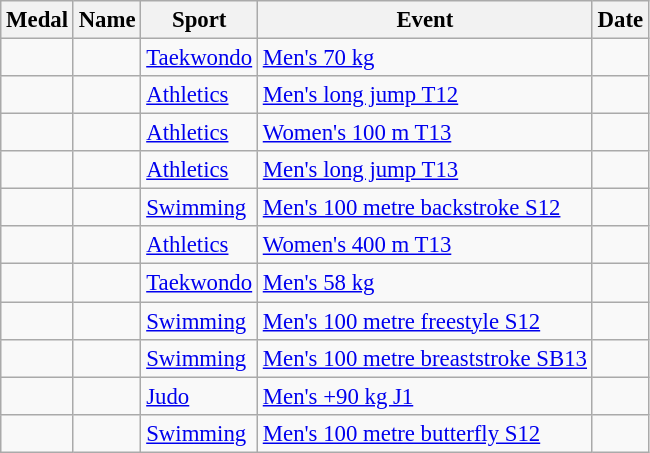<table class="wikitable sortable" style=font-size:95%>
<tr>
<th>Medal</th>
<th>Name</th>
<th>Sport</th>
<th>Event</th>
<th>Date</th>
</tr>
<tr>
<td></td>
<td></td>
<td><a href='#'>Taekwondo</a></td>
<td><a href='#'>Men's 70 kg</a></td>
<td></td>
</tr>
<tr>
<td></td>
<td></td>
<td><a href='#'>Athletics</a></td>
<td><a href='#'>Men's long jump T12</a></td>
<td></td>
</tr>
<tr>
<td></td>
<td></td>
<td><a href='#'>Athletics</a></td>
<td><a href='#'>Women's 100 m T13</a></td>
<td></td>
</tr>
<tr>
<td></td>
<td></td>
<td><a href='#'>Athletics</a></td>
<td><a href='#'>Men's long jump T13</a></td>
<td></td>
</tr>
<tr>
<td></td>
<td></td>
<td><a href='#'>Swimming</a></td>
<td><a href='#'>Men's 100 metre backstroke S12</a></td>
<td></td>
</tr>
<tr>
<td></td>
<td></td>
<td><a href='#'>Athletics</a></td>
<td><a href='#'>Women's 400 m T13</a></td>
<td></td>
</tr>
<tr>
<td></td>
<td></td>
<td><a href='#'>Taekwondo</a></td>
<td><a href='#'>Men's 58 kg</a></td>
<td></td>
</tr>
<tr>
<td></td>
<td></td>
<td><a href='#'>Swimming</a></td>
<td><a href='#'>Men's 100 metre freestyle S12</a></td>
<td></td>
</tr>
<tr>
<td></td>
<td></td>
<td><a href='#'>Swimming</a></td>
<td><a href='#'>Men's 100 metre breaststroke SB13</a></td>
<td></td>
</tr>
<tr>
<td></td>
<td></td>
<td><a href='#'>Judo</a></td>
<td><a href='#'>Men's +90 kg J1</a></td>
<td></td>
</tr>
<tr>
<td></td>
<td></td>
<td><a href='#'>Swimming</a></td>
<td><a href='#'>Men's 100 metre butterfly S12</a></td>
<td></td>
</tr>
</table>
